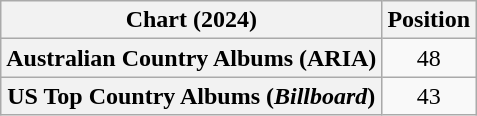<table class="wikitable sortable plainrowheaders" style="text-align:center">
<tr>
<th scope="col">Chart (2024)</th>
<th scope="col">Position</th>
</tr>
<tr>
<th scope="row">Australian Country Albums (ARIA)</th>
<td>48</td>
</tr>
<tr>
<th scope="row">US Top Country Albums (<em>Billboard</em>)</th>
<td>43</td>
</tr>
</table>
